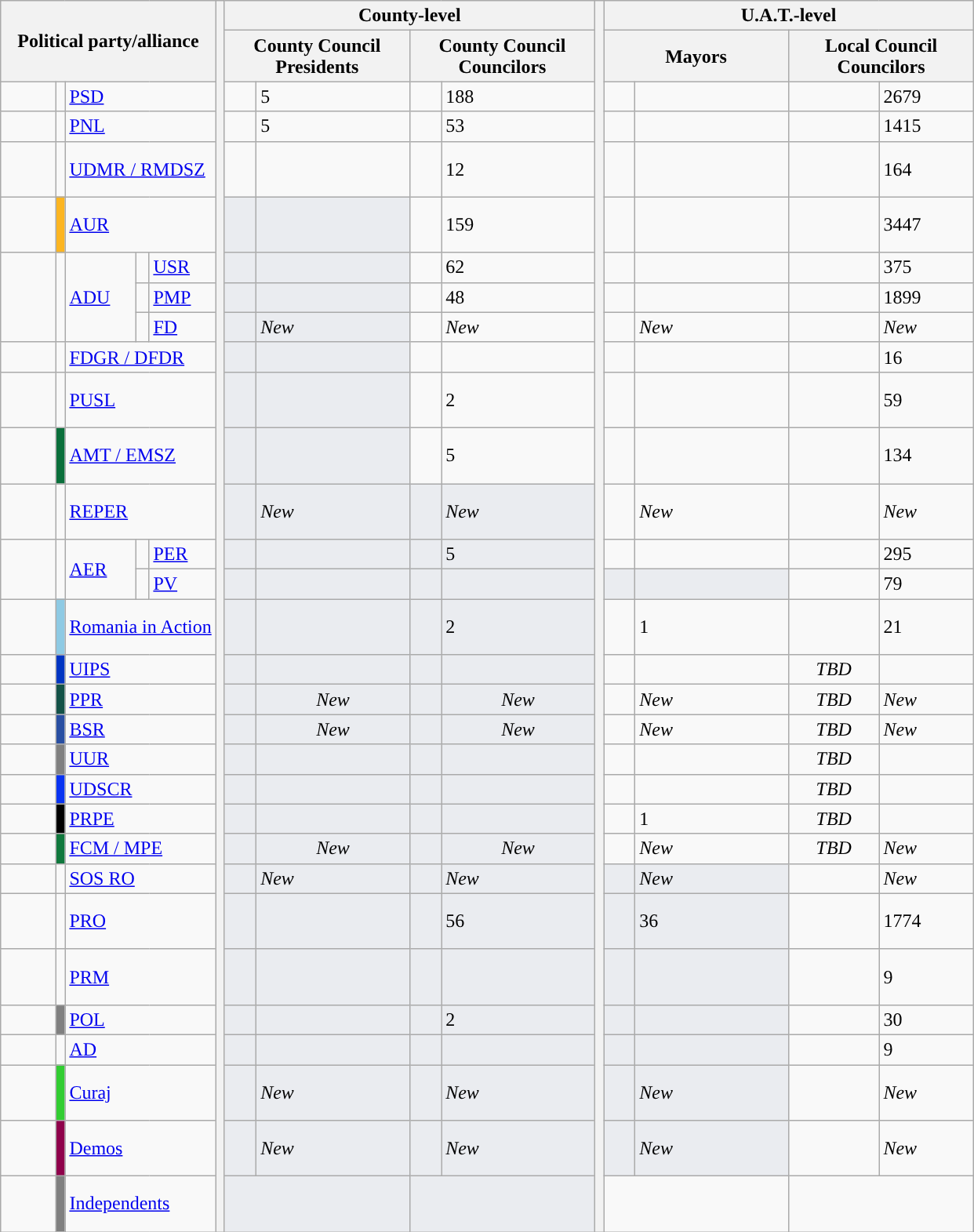<table class="wikitable">
<tr>
<th colspan="5" rowspan="2">Political party/alliance</th>
<th rowspan="31"></th>
<th colspan="4">County-level</th>
<th rowspan="31"></th>
<th colspan="4">U.A.T.-level</th>
</tr>
<tr>
<th colspan="2" style="width: 150px;">County Council Presidents</th>
<th colspan="2" style="width: 150px;">County Council Councilors</th>
<th colspan="2" style="width: 150px;">Mayors</th>
<th colspan="2" style="width: 150px;">Local Council Councilors</th>
</tr>
<tr>
<td style="text-align: center;"></td>
<td style="color:inherit;background:"></td>
<td colspan="3"><a href='#'>PSD</a></td>
<td style="text-align: center;"></td>
<td>5</td>
<td style="text-align: center;"></td>
<td>188</td>
<td style="text-align: center;"></td>
<td></td>
<td style="text-align: center;"></td>
<td>2679</td>
</tr>
<tr>
<td style="text-align: center;"></td>
<td style="color:inherit;background:"></td>
<td colspan="3"><a href='#'>PNL</a></td>
<td style="text-align: center;"></td>
<td>5</td>
<td style="text-align: center;"></td>
<td>53</td>
<td style="text-align: center;"></td>
<td></td>
<td style="text-align: center;"></td>
<td> 1415</td>
</tr>
<tr>
<td width="40" height="40" style="text-align: center;"></td>
<td style="color:inherit;background:"></td>
<td colspan="3"><a href='#'>UDMR / RMDSZ</a></td>
<td style="text-align: center;"></td>
<td></td>
<td style="text-align: center;"></td>
<td>12</td>
<td style="text-align: center;"></td>
<td></td>
<td style="text-align: center;"></td>
<td> 164</td>
</tr>
<tr>
<td width="40" height="40" style="text-align: center;"></td>
<td style="background:#FCB521;"></td>
<td colspan="3"><a href='#'>AUR</a></td>
<td style="background:#EAECF0; text-align: center;"></td>
<td style="background:#EAECF0;"></td>
<td style="text-align: center;"></td>
<td>159</td>
<td style="text-align: center;"></td>
<td></td>
<td style="text-align: center;"></td>
<td>3447</td>
</tr>
<tr>
<td rowspan="3" style="text-align: center;"></td>
<td rowspan="3" style="color:inherit;background:"></td>
<td rowspan="3"><a href='#'>ADU</a></td>
<td style="color:inherit;background:"></td>
<td><a href='#'>USR</a></td>
<td style="background:#EAECF0; text-align: center;"></td>
<td style="background:#EAECF0;"></td>
<td style="text-align: center;"></td>
<td>62</td>
<td style="text-align: center;"></td>
<td></td>
<td style="text-align: center;"></td>
<td>375</td>
</tr>
<tr>
<td style="color:inherit;background:"></td>
<td><a href='#'>PMP</a></td>
<td style="background:#EAECF0; text-align: center;"></td>
<td style="background:#EAECF0;"></td>
<td style="text-align: center;"></td>
<td>48</td>
<td style="text-align: center;"></td>
<td></td>
<td style="text-align: center;"></td>
<td> 1899</td>
</tr>
<tr>
<td style="color:inherit;background:"></td>
<td><a href='#'>FD</a></td>
<td style="background:#EAECF0; text-align: center;"></td>
<td style="background:#EAECF0;"><em>New</em></td>
<td style="text-align: center;"></td>
<td><em>New</em></td>
<td style="text-align: center;"></td>
<td><em>New</em></td>
<td style="text-align: center;"></td>
<td><em>New</em></td>
</tr>
<tr>
<td style="text-align: center;"></td>
<td style="color:inherit;background:"></td>
<td colspan="3"><a href='#'>FDGR / DFDR</a></td>
<td style="background:#EAECF0; text-align: center;"></td>
<td style="background:#EAECF0;"></td>
<td style="text-align: center;"></td>
<td></td>
<td style="text-align: center;"></td>
<td></td>
<td style="text-align: center;"></td>
<td>16</td>
</tr>
<tr>
<td width="40" height="40" style="text-align: center;"></td>
<td style="color:inherit;background:"></td>
<td colspan="3"><a href='#'>PUSL</a></td>
<td style="background:#EAECF0; text-align: center;"></td>
<td style="background:#EAECF0;"></td>
<td style="text-align: center;"></td>
<td>2</td>
<td style="text-align: center;"></td>
<td></td>
<td style="text-align: center;"></td>
<td>59</td>
</tr>
<tr>
<td width="40" height="40" style="text-align: center;"></td>
<td style="background:#0A6F3B;"></td>
<td colspan="3"><a href='#'>AMT / EMSZ</a></td>
<td style="background:#EAECF0; text-align: center;"></td>
<td style="background:#EAECF0;"></td>
<td style="text-align: center;"></td>
<td>5</td>
<td style="text-align: center;"></td>
<td></td>
<td style="text-align: center;"></td>
<td>134</td>
</tr>
<tr>
<td width="40" height="40" style="text-align: center;"></td>
<td style="color:inherit;background:"></td>
<td colspan="3"><a href='#'>REPER</a></td>
<td style="background:#EAECF0; text-align: center;"></td>
<td style="background:#EAECF0;"><em>New</em></td>
<td style="background:#EAECF0; text-align: center;"></td>
<td style="background:#EAECF0;"><em>New</em></td>
<td style="text-align: center;"></td>
<td><em>New</em></td>
<td style="text-align: center;"></td>
<td><em>New</em></td>
</tr>
<tr>
<td rowspan="2" style="text-align: center;"></td>
<td rowspan="2" style="color:inherit;background:"></td>
<td rowspan="2"><a href='#'>AER</a></td>
<td style="color:inherit;background:"></td>
<td><a href='#'>PER</a></td>
<td style="background:#EAECF0; text-align: center;"></td>
<td style="background:#EAECF0;"></td>
<td style="background:#EAECF0; text-align: center;"></td>
<td style="background:#EAECF0;">5</td>
<td style="text-align: center;"></td>
<td></td>
<td style="text-align: center;"></td>
<td>295</td>
</tr>
<tr>
<td style="color:inherit;background:"></td>
<td><a href='#'>PV</a></td>
<td style="background:#EAECF0; text-align: center;"></td>
<td style="background:#EAECF0;"></td>
<td style="background:#EAECF0; text-align: center;"></td>
<td style="background:#EAECF0;"></td>
<td style="background:#EAECF0; text-align: center;"></td>
<td style="background:#EAECF0;"></td>
<td style="text-align: center;"></td>
<td>79</td>
</tr>
<tr>
<td width="40" height="40" style="text-align: center;"></td>
<td style="background:#8ECAE4;"></td>
<td colspan="3"><a href='#'>Romania in Action</a></td>
<td style="background:#EAECF0; text-align: center;"></td>
<td style="background:#EAECF0;"></td>
<td style="background:#EAECF0; text-align: center;"></td>
<td style="background:#EAECF0;">2</td>
<td style="text-align: center;"></td>
<td>1</td>
<td style="text-align: center;"></td>
<td>21</td>
</tr>
<tr>
<td></td>
<td style="background:#0035C2;"></td>
<td colspan="3"><a href='#'>UIPS</a></td>
<td style="background:#EAECF0; text-align: center;"></td>
<td style="background:#EAECF0; text-align: center;"></td>
<td style="background:#EAECF0; text-align: center;"></td>
<td style="background:#EAECF0; text-align: center;"></td>
<td style="text-align: center;"></td>
<td></td>
<td style="text-align: center;"><em>TBD</em></td>
<td></td>
</tr>
<tr>
<td></td>
<td style="background:#135247;"></td>
<td colspan="3"><a href='#'>PPR</a></td>
<td style="background:#EAECF0; text-align: center;"></td>
<td style="background:#EAECF0; text-align: center;"><em>New</em></td>
<td style="background:#EAECF0; text-align: center;"></td>
<td style="background:#EAECF0; text-align: center;"><em>New</em></td>
<td style="text-align: center;"></td>
<td><em>New</em></td>
<td style="text-align: center;"><em>TBD</em></td>
<td><em>New</em></td>
</tr>
<tr>
<td></td>
<td style="background:#294FA2;"></td>
<td colspan="3"><a href='#'>BSR</a></td>
<td style="background:#EAECF0; text-align: center;"></td>
<td style="background:#EAECF0; text-align: center;"><em>New</em></td>
<td style="background:#EAECF0; text-align: center;"></td>
<td style="background:#EAECF0; text-align: center;"><em>New</em></td>
<td style="text-align: center;"></td>
<td><em>New</em></td>
<td style="text-align: center;"><em>TBD</em></td>
<td><em>New</em></td>
</tr>
<tr>
<td></td>
<td style="background:Grey;"></td>
<td colspan="3"><a href='#'>UUR</a></td>
<td style="background:#EAECF0; text-align: center;"></td>
<td style="background:#EAECF0; text-align: center;"></td>
<td style="background:#EAECF0; text-align: center;"></td>
<td style="background:#EAECF0; text-align: center;"></td>
<td style="text-align: center;"></td>
<td></td>
<td style="text-align: center;"><em>TBD</em></td>
<td></td>
</tr>
<tr>
<td></td>
<td style="background:#0833F2;"></td>
<td colspan="3"><a href='#'>UDSCR</a></td>
<td style="background:#EAECF0; text-align: center;"></td>
<td style="background:#EAECF0; text-align: center;"></td>
<td style="background:#EAECF0; text-align: center;"></td>
<td style="background:#EAECF0; text-align: center;"></td>
<td style="text-align: center;"></td>
<td></td>
<td style="text-align: center;"><em>TBD</em></td>
<td></td>
</tr>
<tr>
<td></td>
<td style="background:Black;"></td>
<td colspan="3"><a href='#'>PRPE</a></td>
<td style="background:#EAECF0; text-align: center;"></td>
<td style="background:#EAECF0; text-align: center;"></td>
<td style="background:#EAECF0; text-align: center;"></td>
<td style="background:#EAECF0; text-align: center;"></td>
<td style="text-align: center;"></td>
<td>1</td>
<td style="text-align: center;"><em>TBD</em></td>
<td></td>
</tr>
<tr>
<td></td>
<td style="background:#10783D;"></td>
<td colspan="3"><a href='#'>FCM / MPE</a></td>
<td style="background:#EAECF0; text-align: center;"></td>
<td style="background:#EAECF0; text-align: center;"><em>New</em></td>
<td style="background:#EAECF0; text-align: center;"></td>
<td style="background:#EAECF0; text-align: center;"><em>New</em></td>
<td style="text-align: center;"></td>
<td><em>New</em></td>
<td style="text-align: center;"><em>TBD</em></td>
<td><em>New</em></td>
</tr>
<tr>
<td style="text-align: center;"></td>
<td style="color:inherit;background:"></td>
<td colspan="3"><a href='#'>SOS RO</a></td>
<td style="background:#EAECF0; text-align: center;"></td>
<td style="background:#EAECF0;"><em>New</em></td>
<td style="background:#EAECF0; text-align: center;"></td>
<td style="background:#EAECF0;"><em>New</em></td>
<td style="background:#EAECF0; text-align: center;"></td>
<td style="background:#EAECF0;"><em>New</em></td>
<td style="text-align: center;"></td>
<td><em>New</em></td>
</tr>
<tr>
<td width="40" height="40" style="text-align: center;"></td>
<td style="color:inherit;background:"></td>
<td colspan="3"><a href='#'>PRO</a></td>
<td style="background:#EAECF0; text-align: center;"></td>
<td style="background:#EAECF0;"></td>
<td style="background:#EAECF0; text-align: center;"></td>
<td style="background:#EAECF0;">56</td>
<td style="background:#EAECF0; text-align: center;"></td>
<td style="background:#EAECF0;">36</td>
<td style="text-align: center;"></td>
<td> 1774</td>
</tr>
<tr>
<td width="40" height="40" style="text-align: center;"></td>
<td style="color:inherit;background:"></td>
<td colspan="3"><a href='#'>PRM</a></td>
<td style="background:#EAECF0; text-align: center;"></td>
<td style="background:#EAECF0;"></td>
<td style="background:#EAECF0; text-align: center;"></td>
<td style="background:#EAECF0;"></td>
<td style="background:#EAECF0; text-align: center;"></td>
<td style="background:#EAECF0;"></td>
<td style="text-align: center;"></td>
<td>9</td>
</tr>
<tr>
<td style="text-align: center;"></td>
<td style="background:grey;"></td>
<td colspan="3"><a href='#'>POL</a></td>
<td style="background:#EAECF0; text-align: center;"></td>
<td style="background:#EAECF0;"></td>
<td style="background:#EAECF0; text-align: center;"></td>
<td style="background:#EAECF0;">2</td>
<td style="background:#EAECF0; text-align: center;"></td>
<td style="background:#EAECF0;"></td>
<td style="text-align: center;"></td>
<td>30</td>
</tr>
<tr>
<td style="text-align: center;"></td>
<td style="color:inherit;background:"></td>
<td colspan="3"><a href='#'>AD</a></td>
<td style="background:#EAECF0; text-align: center;"></td>
<td style="background:#EAECF0;"></td>
<td style="background:#EAECF0; text-align: center;"></td>
<td style="background:#EAECF0;"></td>
<td style="background:#EAECF0; text-align: center;"></td>
<td style="background:#EAECF0;"></td>
<td style="text-align: center;"></td>
<td>9</td>
</tr>
<tr>
<td width="40" height="40" style="text-align: center;"></td>
<td style="background:#32CD32;"></td>
<td colspan="3"><a href='#'>Curaj</a></td>
<td style="background:#EAECF0; text-align: center;"></td>
<td style="background:#EAECF0;"><em>New</em></td>
<td style="background:#EAECF0; text-align: center;"></td>
<td style="background:#EAECF0;"><em>New</em></td>
<td style="background:#EAECF0; text-align: center;"></td>
<td style="background:#EAECF0;"><em>New</em></td>
<td style="text-align: center;"></td>
<td><em>New</em></td>
</tr>
<tr>
<td width="40" height="40" style="text-align: center;"></td>
<td style="background:#8F014B;"></td>
<td colspan="3"><a href='#'>Demos</a></td>
<td style="background:#EAECF0; text-align: center;"></td>
<td style="background:#EAECF0;"><em>New</em></td>
<td style="background:#EAECF0; text-align: center;"></td>
<td style="background:#EAECF0;"><em>New</em></td>
<td style="background:#EAECF0; text-align: center;"></td>
<td style="background:#EAECF0;"><em>New</em></td>
<td style="text-align: center;"></td>
<td><em>New</em></td>
</tr>
<tr>
<td width="40" height="40" style="text-align: center;"></td>
<td style="background:Grey;"></td>
<td colspan="3"><a href='#'>Independents</a></td>
<td style="background:#EAECF0; text-align: center;"  colspan="2"></td>
<td style="background:#EAECF0; text-align: center;"  colspan="2"></td>
<td style="text-align: center;"  colspan="2"></td>
<td style="text-align: center;"  colspan="2"></td>
</tr>
</table>
